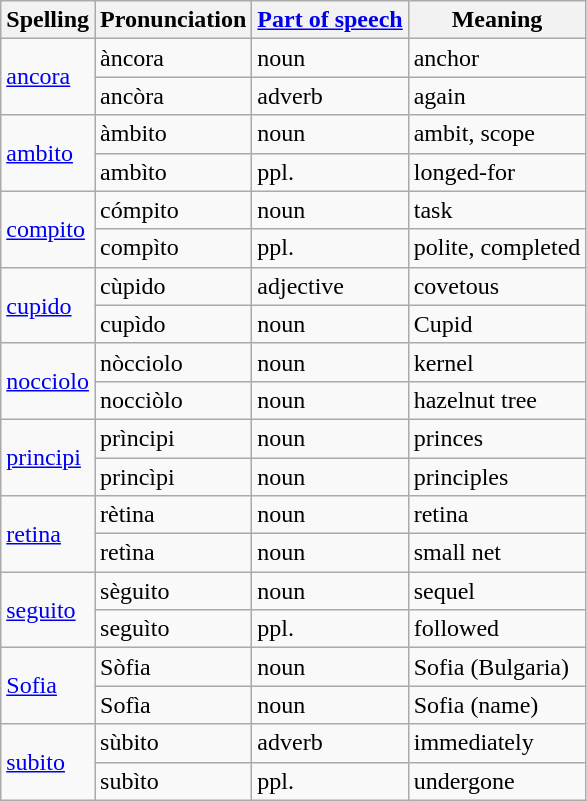<table class="wikitable">
<tr>
<th>Spelling</th>
<th>Pronunciation</th>
<th><a href='#'>Part of speech</a></th>
<th>Meaning</th>
</tr>
<tr>
<td rowspan="2"><a href='#'>ancora</a></td>
<td>àncora</td>
<td>noun</td>
<td>anchor</td>
</tr>
<tr>
<td>ancòra</td>
<td>adverb</td>
<td>again</td>
</tr>
<tr>
<td rowspan="2"><a href='#'>ambito</a></td>
<td>àmbito</td>
<td>noun</td>
<td>ambit, scope</td>
</tr>
<tr>
<td>ambìto</td>
<td>ppl.</td>
<td>longed-for</td>
</tr>
<tr>
<td rowspan="2"><a href='#'>compito</a></td>
<td>cómpito</td>
<td>noun</td>
<td>task</td>
</tr>
<tr>
<td>compìto</td>
<td>ppl.</td>
<td>polite, completed</td>
</tr>
<tr>
<td rowspan="2"><a href='#'>cupido</a></td>
<td>cùpido</td>
<td>adjective</td>
<td>covetous</td>
</tr>
<tr>
<td>cupìdo</td>
<td>noun</td>
<td>Cupid</td>
</tr>
<tr>
<td rowspan="2"><a href='#'>nocciolo</a></td>
<td>nòcciolo</td>
<td>noun</td>
<td>kernel</td>
</tr>
<tr>
<td>nocciòlo</td>
<td>noun</td>
<td>hazelnut tree</td>
</tr>
<tr>
<td rowspan="2"><a href='#'>principi</a></td>
<td>prìncipi</td>
<td>noun</td>
<td>princes</td>
</tr>
<tr>
<td>princìpi</td>
<td>noun</td>
<td>principles</td>
</tr>
<tr>
<td rowspan="2"><a href='#'>retina</a></td>
<td>rètina</td>
<td>noun</td>
<td>retina</td>
</tr>
<tr>
<td>retìna</td>
<td>noun</td>
<td>small net</td>
</tr>
<tr>
<td rowspan="2"><a href='#'>seguito</a></td>
<td>sèguito</td>
<td>noun</td>
<td>sequel</td>
</tr>
<tr>
<td>seguìto</td>
<td>ppl.</td>
<td>followed</td>
</tr>
<tr>
<td rowspan="2"><a href='#'>Sofia</a></td>
<td>Sòfia</td>
<td>noun</td>
<td>Sofia (Bulgaria)</td>
</tr>
<tr>
<td>Sofìa</td>
<td>noun</td>
<td>Sofia (name)</td>
</tr>
<tr>
<td rowspan="2"><a href='#'>subito</a></td>
<td>sùbito</td>
<td>adverb</td>
<td>immediately</td>
</tr>
<tr>
<td>subìto</td>
<td>ppl.</td>
<td>undergone</td>
</tr>
</table>
